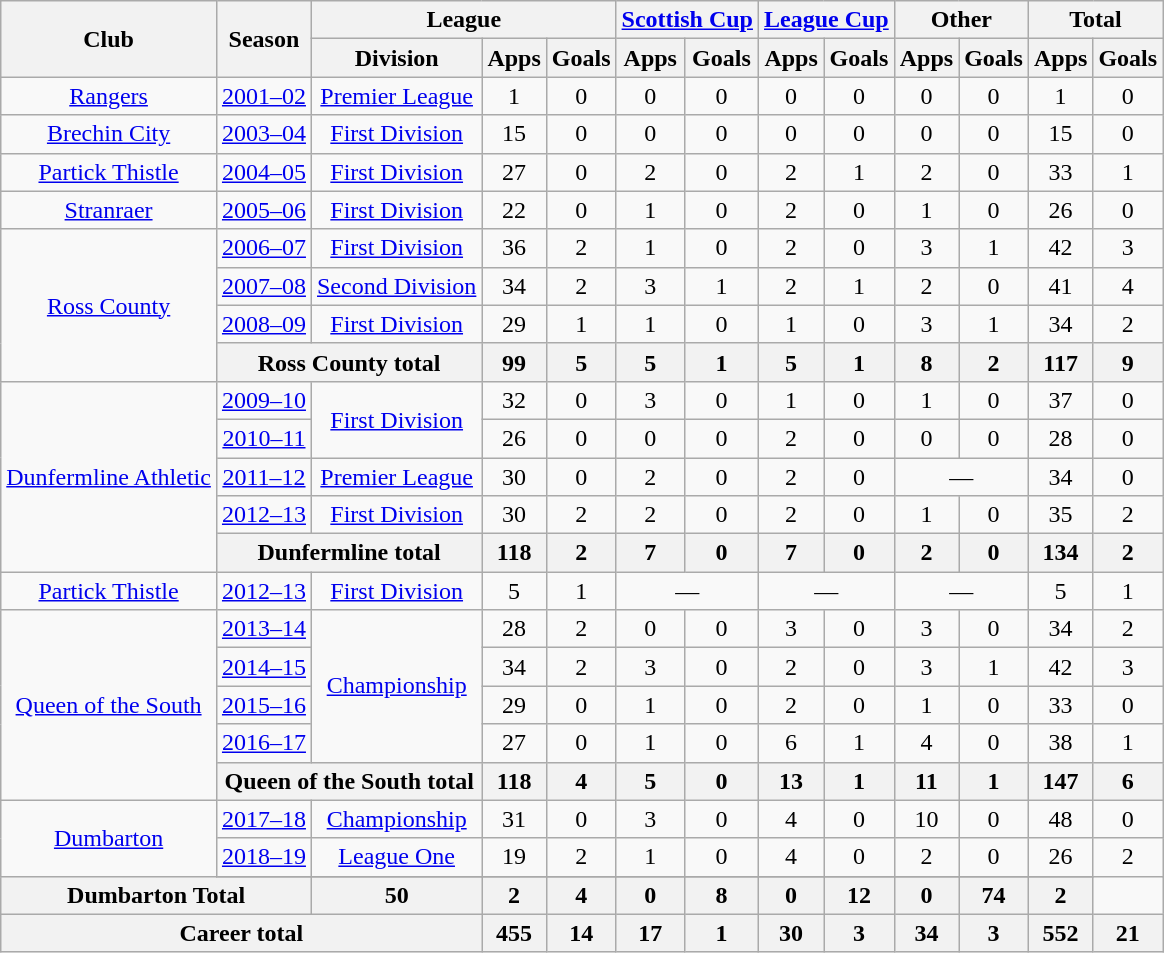<table class="wikitable" style="text-align:center">
<tr>
<th rowspan="2">Club</th>
<th rowspan="2">Season</th>
<th colspan="3">League</th>
<th colspan="2"><a href='#'>Scottish Cup</a></th>
<th colspan="2"><a href='#'>League Cup</a></th>
<th colspan="2">Other</th>
<th colspan="2">Total</th>
</tr>
<tr>
<th>Division</th>
<th>Apps</th>
<th>Goals</th>
<th>Apps</th>
<th>Goals</th>
<th>Apps</th>
<th>Goals</th>
<th>Apps</th>
<th>Goals</th>
<th>Apps</th>
<th>Goals</th>
</tr>
<tr>
<td><a href='#'>Rangers</a></td>
<td><a href='#'>2001–02</a></td>
<td><a href='#'>Premier League</a></td>
<td>1</td>
<td>0</td>
<td>0</td>
<td>0</td>
<td>0</td>
<td>0</td>
<td>0</td>
<td>0</td>
<td>1</td>
<td>0</td>
</tr>
<tr>
<td><a href='#'>Brechin City</a></td>
<td><a href='#'>2003–04</a></td>
<td><a href='#'>First Division</a></td>
<td>15</td>
<td>0</td>
<td>0</td>
<td>0</td>
<td>0</td>
<td>0</td>
<td>0</td>
<td>0</td>
<td>15</td>
<td>0</td>
</tr>
<tr>
<td><a href='#'>Partick Thistle</a></td>
<td><a href='#'>2004–05</a></td>
<td><a href='#'>First Division</a></td>
<td>27</td>
<td>0</td>
<td>2</td>
<td>0</td>
<td>2</td>
<td>1</td>
<td>2</td>
<td>0</td>
<td>33</td>
<td>1</td>
</tr>
<tr>
<td><a href='#'>Stranraer</a></td>
<td><a href='#'>2005–06</a></td>
<td><a href='#'>First Division</a></td>
<td>22</td>
<td>0</td>
<td>1</td>
<td>0</td>
<td>2</td>
<td>0</td>
<td>1</td>
<td>0</td>
<td>26</td>
<td>0</td>
</tr>
<tr>
<td rowspan="4"><a href='#'>Ross County</a></td>
<td><a href='#'>2006–07</a></td>
<td><a href='#'>First Division</a></td>
<td>36</td>
<td>2</td>
<td>1</td>
<td>0</td>
<td>2</td>
<td>0</td>
<td>3</td>
<td>1</td>
<td>42</td>
<td>3</td>
</tr>
<tr>
<td><a href='#'>2007–08</a></td>
<td><a href='#'>Second Division</a></td>
<td>34</td>
<td>2</td>
<td>3</td>
<td>1</td>
<td>2</td>
<td>1</td>
<td>2</td>
<td>0</td>
<td>41</td>
<td>4</td>
</tr>
<tr>
<td><a href='#'>2008–09</a></td>
<td><a href='#'>First Division</a></td>
<td>29</td>
<td>1</td>
<td>1</td>
<td>0</td>
<td>1</td>
<td>0</td>
<td>3</td>
<td>1</td>
<td>34</td>
<td>2</td>
</tr>
<tr>
<th colspan="2">Ross County total</th>
<th>99</th>
<th>5</th>
<th>5</th>
<th>1</th>
<th>5</th>
<th>1</th>
<th>8</th>
<th>2</th>
<th>117</th>
<th>9</th>
</tr>
<tr>
<td rowspan="5"><a href='#'>Dunfermline Athletic</a></td>
<td><a href='#'>2009–10</a></td>
<td rowspan="2"><a href='#'>First Division</a></td>
<td>32</td>
<td>0</td>
<td>3</td>
<td>0</td>
<td>1</td>
<td>0</td>
<td>1</td>
<td>0</td>
<td>37</td>
<td>0</td>
</tr>
<tr>
<td><a href='#'>2010–11</a></td>
<td>26</td>
<td>0</td>
<td>0</td>
<td>0</td>
<td>2</td>
<td>0</td>
<td>0</td>
<td>0</td>
<td>28</td>
<td>0</td>
</tr>
<tr>
<td><a href='#'>2011–12</a></td>
<td><a href='#'>Premier League</a></td>
<td>30</td>
<td>0</td>
<td>2</td>
<td>0</td>
<td>2</td>
<td>0</td>
<td colspan="2">—</td>
<td>34</td>
<td>0</td>
</tr>
<tr>
<td><a href='#'>2012–13</a></td>
<td><a href='#'>First Division</a></td>
<td>30</td>
<td>2</td>
<td>2</td>
<td>0</td>
<td>2</td>
<td>0</td>
<td>1</td>
<td>0</td>
<td>35</td>
<td>2</td>
</tr>
<tr>
<th colspan="2">Dunfermline total</th>
<th>118</th>
<th>2</th>
<th>7</th>
<th>0</th>
<th>7</th>
<th>0</th>
<th>2</th>
<th>0</th>
<th>134</th>
<th>2</th>
</tr>
<tr>
<td><a href='#'>Partick Thistle</a></td>
<td><a href='#'>2012–13</a></td>
<td><a href='#'>First Division</a></td>
<td>5</td>
<td>1</td>
<td colspan="2">—</td>
<td colspan="2">—</td>
<td colspan="2">—</td>
<td>5</td>
<td>1</td>
</tr>
<tr>
<td rowspan="5"><a href='#'>Queen of the South</a></td>
<td><a href='#'>2013–14</a></td>
<td rowspan="4"><a href='#'>Championship</a></td>
<td>28</td>
<td>2</td>
<td>0</td>
<td>0</td>
<td>3</td>
<td>0</td>
<td>3</td>
<td>0</td>
<td>34</td>
<td>2</td>
</tr>
<tr>
<td><a href='#'>2014–15</a></td>
<td>34</td>
<td>2</td>
<td>3</td>
<td>0</td>
<td>2</td>
<td>0</td>
<td>3</td>
<td>1</td>
<td>42</td>
<td>3</td>
</tr>
<tr>
<td><a href='#'>2015–16</a></td>
<td>29</td>
<td>0</td>
<td>1</td>
<td>0</td>
<td>2</td>
<td>0</td>
<td>1</td>
<td>0</td>
<td>33</td>
<td>0</td>
</tr>
<tr>
<td><a href='#'>2016–17</a></td>
<td>27</td>
<td>0</td>
<td>1</td>
<td>0</td>
<td>6</td>
<td>1</td>
<td>4</td>
<td>0</td>
<td>38</td>
<td>1</td>
</tr>
<tr>
<th colspan="2">Queen of the South total</th>
<th>118</th>
<th>4</th>
<th>5</th>
<th>0</th>
<th>13</th>
<th>1</th>
<th>11</th>
<th>1</th>
<th>147</th>
<th>6</th>
</tr>
<tr>
<td rowspan="3"><a href='#'>Dumbarton</a></td>
<td><a href='#'>2017–18</a></td>
<td><a href='#'>Championship</a></td>
<td>31</td>
<td>0</td>
<td>3</td>
<td>0</td>
<td>4</td>
<td>0</td>
<td>10</td>
<td>0</td>
<td>48</td>
<td>0</td>
</tr>
<tr>
<td><a href='#'>2018–19</a></td>
<td><a href='#'>League One</a></td>
<td>19</td>
<td>2</td>
<td>1</td>
<td>0</td>
<td>4</td>
<td>0</td>
<td>2</td>
<td>0</td>
<td>26</td>
<td>2</td>
</tr>
<tr>
</tr>
<tr>
<th colspan="2">Dumbarton Total</th>
<th>50</th>
<th>2</th>
<th>4</th>
<th>0</th>
<th>8</th>
<th>0</th>
<th>12</th>
<th>0</th>
<th>74</th>
<th>2</th>
</tr>
<tr>
<th colspan="3">Career total</th>
<th>455</th>
<th>14</th>
<th>17</th>
<th>1</th>
<th>30</th>
<th>3</th>
<th>34</th>
<th>3</th>
<th>552</th>
<th>21</th>
</tr>
</table>
